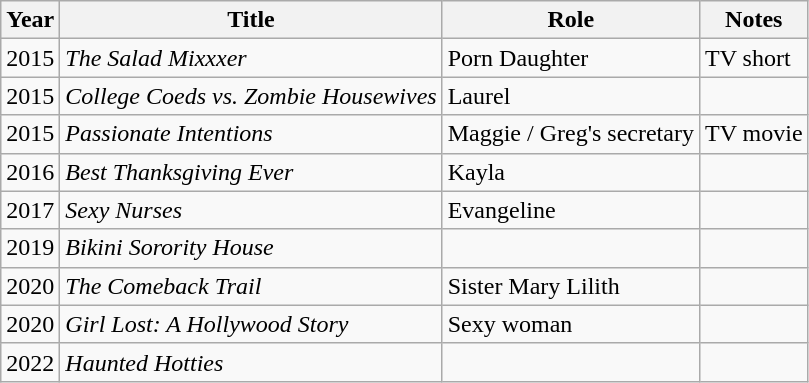<table class="wikitable plainrowheaders">
<tr>
<th scope="col">Year</th>
<th scope="col">Title</th>
<th scope="col">Role</th>
<th class="unsortable" scope="col">Notes</th>
</tr>
<tr>
<td>2015</td>
<td><em>The Salad Mixxxer</em></td>
<td>Porn Daughter</td>
<td>TV short</td>
</tr>
<tr>
<td>2015</td>
<td><em>College Coeds vs. Zombie Housewives</em></td>
<td>Laurel</td>
<td></td>
</tr>
<tr>
<td>2015</td>
<td><em>Passionate Intentions</em></td>
<td>Maggie / Greg's secretary</td>
<td>TV movie</td>
</tr>
<tr>
<td>2016</td>
<td><em>Best Thanksgiving Ever</em></td>
<td>Kayla</td>
<td></td>
</tr>
<tr>
<td>2017</td>
<td><em>Sexy Nurses</em></td>
<td>Evangeline</td>
<td></td>
</tr>
<tr>
<td>2019</td>
<td><em>Bikini Sorority House</em></td>
<td></td>
<td></td>
</tr>
<tr>
<td>2020</td>
<td><em>The Comeback Trail</em></td>
<td>Sister Mary Lilith</td>
<td></td>
</tr>
<tr>
<td>2020</td>
<td><em>Girl Lost: A Hollywood Story</em></td>
<td>Sexy woman</td>
<td></td>
</tr>
<tr>
<td>2022</td>
<td><em>Haunted Hotties</em></td>
<td></td>
<td></td>
</tr>
</table>
